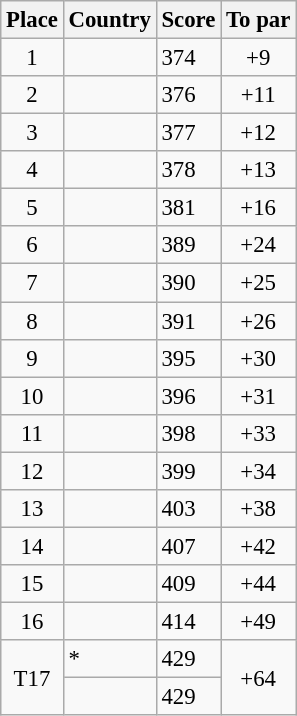<table class="wikitable" style="font-size:95%;">
<tr>
<th>Place</th>
<th>Country</th>
<th>Score</th>
<th>To par</th>
</tr>
<tr>
<td align=center>1</td>
<td></td>
<td>374</td>
<td align=center>+9</td>
</tr>
<tr>
<td align=center>2</td>
<td></td>
<td>376</td>
<td align=center>+11</td>
</tr>
<tr>
<td align=center>3</td>
<td></td>
<td>377</td>
<td align=center>+12</td>
</tr>
<tr>
<td align=center>4</td>
<td></td>
<td>378</td>
<td align=center>+13</td>
</tr>
<tr>
<td align=center>5</td>
<td></td>
<td>381</td>
<td align=center>+16</td>
</tr>
<tr>
<td align=center>6</td>
<td></td>
<td>389</td>
<td align=center>+24</td>
</tr>
<tr>
<td align=center>7</td>
<td></td>
<td>390</td>
<td align=center>+25</td>
</tr>
<tr>
<td align=center>8</td>
<td></td>
<td>391</td>
<td align=center>+26</td>
</tr>
<tr>
<td align=center>9</td>
<td></td>
<td>395</td>
<td align=center>+30</td>
</tr>
<tr>
<td align=center>10</td>
<td></td>
<td>396</td>
<td align=center>+31</td>
</tr>
<tr>
<td align=center>11</td>
<td></td>
<td>398</td>
<td align=center>+33</td>
</tr>
<tr>
<td align=center>12</td>
<td></td>
<td>399</td>
<td align=center>+34</td>
</tr>
<tr>
<td align=center>13</td>
<td></td>
<td>403</td>
<td align=center>+38</td>
</tr>
<tr>
<td align=center>14</td>
<td></td>
<td>407</td>
<td align=center>+42</td>
</tr>
<tr>
<td align=center>15</td>
<td></td>
<td>409</td>
<td align=center>+44</td>
</tr>
<tr>
<td align=center>16</td>
<td></td>
<td>414</td>
<td align=center>+49</td>
</tr>
<tr>
<td rowspan="2" align=center>T17</td>
<td> *</td>
<td>429</td>
<td rowspan="2" align=center>+64</td>
</tr>
<tr>
<td></td>
<td>429</td>
</tr>
</table>
